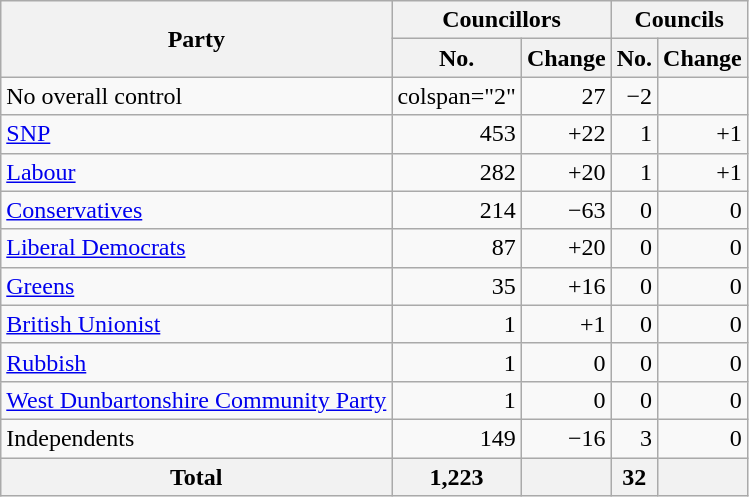<table class="wikitable"  style="text-align:right;">
<tr>
<th rowspan=2>Party</th>
<th colspan=2>Councillors</th>
<th colspan=2>Councils</th>
</tr>
<tr>
<th>No.</th>
<th>Change</th>
<th>No.</th>
<th>Change</th>
</tr>
<tr>
<td style="text-align:left;">No overall control</td>
<td>colspan="2" </td>
<td>27</td>
<td>−2</td>
</tr>
<tr>
<td style="text-align:left;"><a href='#'>SNP</a></td>
<td>453</td>
<td>+22</td>
<td>1</td>
<td>+1</td>
</tr>
<tr>
<td style="text-align:left;"><a href='#'>Labour</a></td>
<td>282</td>
<td>+20</td>
<td>1</td>
<td>+1</td>
</tr>
<tr>
<td style="text-align:left;"><a href='#'>Conservatives</a></td>
<td>214</td>
<td>−63</td>
<td>0</td>
<td>0</td>
</tr>
<tr>
<td style="text-align:left;"><a href='#'>Liberal Democrats</a></td>
<td>87</td>
<td>+20</td>
<td>0</td>
<td>0</td>
</tr>
<tr>
<td style="text-align:left;"><a href='#'>Greens</a></td>
<td>35</td>
<td>+16</td>
<td>0</td>
<td>0</td>
</tr>
<tr>
<td style="text-align:left;"><a href='#'>British Unionist</a></td>
<td>1</td>
<td>+1</td>
<td>0</td>
<td>0</td>
</tr>
<tr>
<td style="text-align:left;"><a href='#'>Rubbish</a></td>
<td>1</td>
<td>0</td>
<td>0</td>
<td>0</td>
</tr>
<tr>
<td style="text-align:left;"><a href='#'>West Dunbartonshire Community Party</a></td>
<td>1</td>
<td>0</td>
<td>0</td>
<td>0</td>
</tr>
<tr>
<td style="text-align:left;">Independents</td>
<td>149</td>
<td>−16</td>
<td>3</td>
<td>0</td>
</tr>
<tr>
<th>Total</th>
<th>1,223</th>
<th></th>
<th>32</th>
<th></th>
</tr>
</table>
